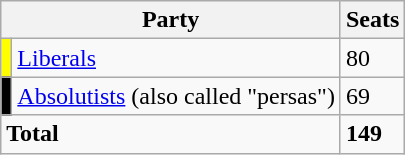<table class=wikitable>
<tr>
<th colspan="2">Party</th>
<th>Seats</th>
</tr>
<tr>
<td align=center bgcolor=yellow></td>
<td><a href='#'>Liberals</a></td>
<td>80</td>
</tr>
<tr>
<td align=center bgcolor=black></td>
<td><a href='#'>Absolutists</a> (also called "persas")</td>
<td>69</td>
</tr>
<tr>
<td colspan="2"><strong>Total</strong></td>
<td><strong>149</strong></td>
</tr>
</table>
